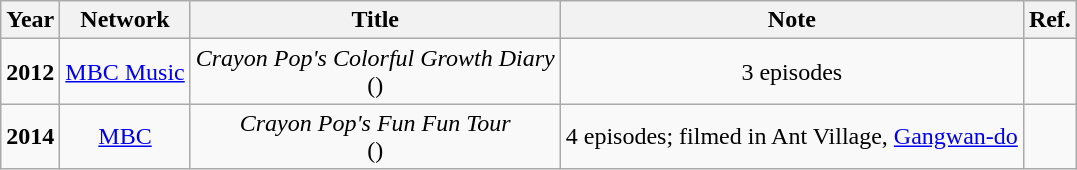<table class="wikitable sortable" border="1">
<tr>
<th>Year</th>
<th>Network</th>
<th>Title</th>
<th>Note</th>
<th>Ref.</th>
</tr>
<tr>
<td rowspan="1" align="center"><strong>2012</strong></td>
<td align="center"><a href='#'>MBC Music</a></td>
<td align="center"><em>Crayon Pop's Colorful Growth Diary</em> <br>()</td>
<td align="center">3 episodes</td>
<td align="center"></td>
</tr>
<tr>
<td rowspan="1" align="center"><strong>2014</strong></td>
<td align="center"><a href='#'>MBC</a></td>
<td align="center"><em>Crayon Pop's Fun Fun Tour</em> <br>()</td>
<td align="center">4 episodes; filmed in Ant Village, <a href='#'>Gangwan-do</a></td>
<td align="center"></td>
</tr>
</table>
